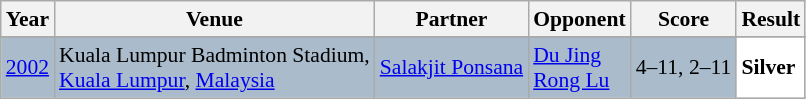<table class="sortable wikitable" style="font-size: 90%;">
<tr>
<th>Year</th>
<th>Venue</th>
<th>Partner</th>
<th>Opponent</th>
<th>Score</th>
<th>Result</th>
</tr>
<tr>
</tr>
<tr style="background:#AABBCC">
<td align="center"><a href='#'>2002</a></td>
<td align="left">Kuala Lumpur Badminton Stadium,<br><a href='#'>Kuala Lumpur</a>, <a href='#'>Malaysia</a></td>
<td align="left"> <a href='#'>Salakjit Ponsana</a></td>
<td align="left"> <a href='#'>Du Jing</a> <br>  <a href='#'>Rong Lu</a></td>
<td align="left">4–11, 2–11</td>
<td style="text-align:left; background:white"> <strong>Silver</strong></td>
</tr>
</table>
